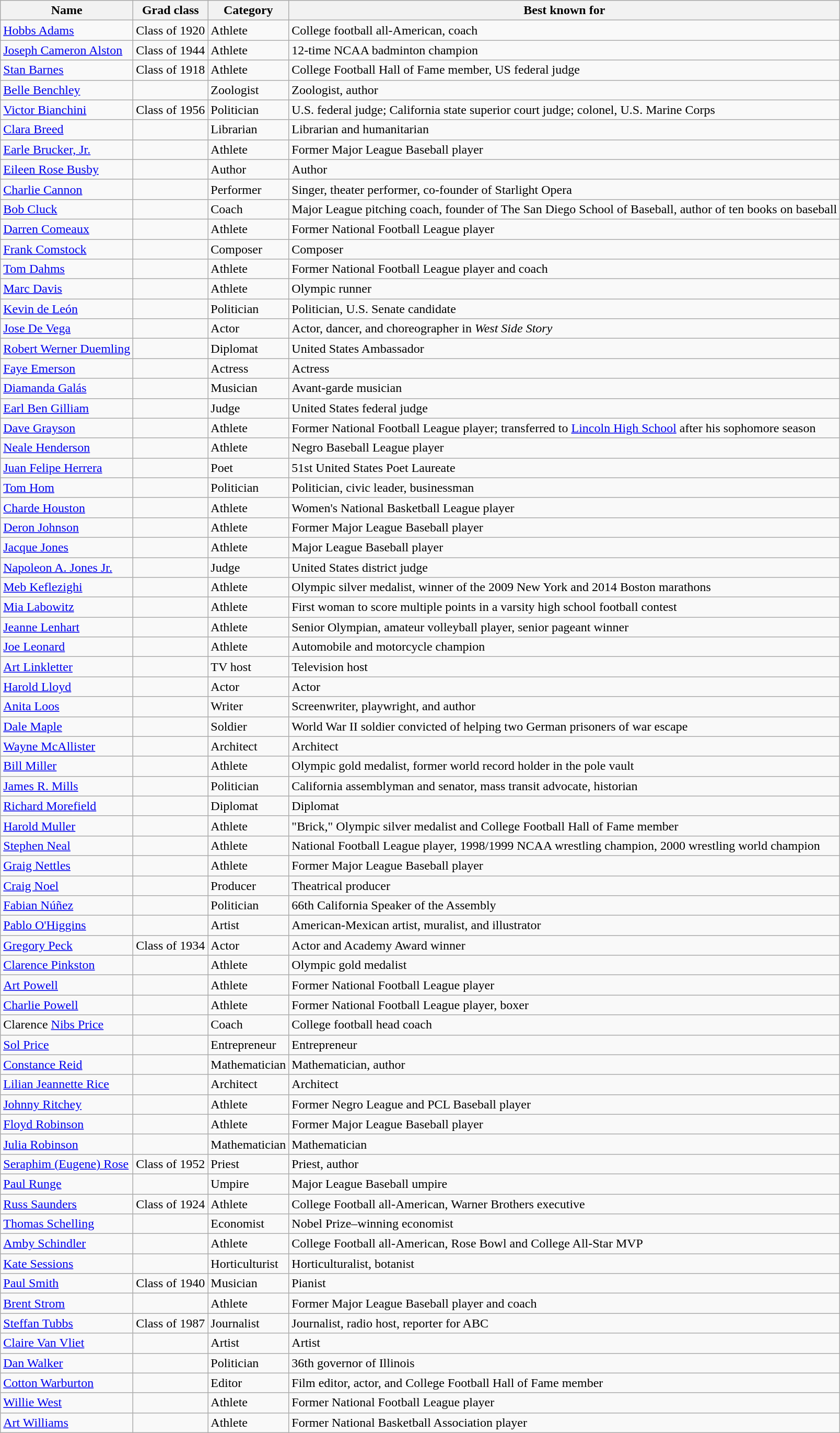<table class="wikitable sortable plainrowheaders">
<tr>
<th scope="col">Name</th>
<th scope="col">Grad class</th>
<th scope="col">Category</th>
<th scope="col">Best known for</th>
</tr>
<tr>
<td><a href='#'>Hobbs Adams</a></td>
<td>Class of 1920</td>
<td>Athlete</td>
<td>College football all-American, coach</td>
</tr>
<tr>
<td><a href='#'>Joseph Cameron Alston</a></td>
<td>Class of 1944</td>
<td>Athlete</td>
<td>12-time NCAA badminton champion</td>
</tr>
<tr>
<td><a href='#'>Stan Barnes</a></td>
<td>Class of 1918</td>
<td>Athlete</td>
<td>College Football Hall of Fame member, US federal judge</td>
</tr>
<tr>
<td><a href='#'>Belle Benchley</a></td>
<td></td>
<td>Zoologist</td>
<td>Zoologist, author</td>
</tr>
<tr>
<td><a href='#'>Victor Bianchini</a></td>
<td>Class of 1956</td>
<td>Politician</td>
<td>U.S. federal judge; California state superior court judge; colonel, U.S. Marine Corps</td>
</tr>
<tr>
<td><a href='#'>Clara Breed</a></td>
<td></td>
<td>Librarian</td>
<td>Librarian and humanitarian</td>
</tr>
<tr>
<td><a href='#'>Earle Brucker, Jr.</a></td>
<td></td>
<td>Athlete</td>
<td>Former Major League Baseball player</td>
</tr>
<tr>
<td><a href='#'>Eileen Rose Busby</a></td>
<td></td>
<td>Author</td>
<td>Author</td>
</tr>
<tr>
<td><a href='#'>Charlie Cannon</a></td>
<td></td>
<td>Performer</td>
<td>Singer, theater performer, co-founder of Starlight Opera</td>
</tr>
<tr>
<td><a href='#'>Bob Cluck</a></td>
<td></td>
<td>Coach</td>
<td>Major League pitching coach, founder of The San Diego School of Baseball, author of ten books on baseball</td>
</tr>
<tr>
<td><a href='#'>Darren Comeaux</a></td>
<td></td>
<td>Athlete</td>
<td>Former National Football League player</td>
</tr>
<tr>
<td><a href='#'>Frank Comstock</a></td>
<td></td>
<td>Composer</td>
<td>Composer</td>
</tr>
<tr>
<td><a href='#'>Tom Dahms</a></td>
<td></td>
<td>Athlete</td>
<td>Former National Football League player and coach</td>
</tr>
<tr>
<td><a href='#'>Marc Davis</a></td>
<td></td>
<td>Athlete</td>
<td>Olympic runner</td>
</tr>
<tr>
<td><a href='#'>Kevin de León</a></td>
<td></td>
<td>Politician</td>
<td>Politician, U.S. Senate candidate</td>
</tr>
<tr>
<td><a href='#'>Jose De Vega</a></td>
<td></td>
<td>Actor</td>
<td>Actor, dancer, and choreographer in <em>West Side Story</em></td>
</tr>
<tr>
<td><a href='#'>Robert Werner Duemling</a></td>
<td></td>
<td>Diplomat</td>
<td>United States Ambassador</td>
</tr>
<tr>
<td><a href='#'>Faye Emerson</a></td>
<td></td>
<td>Actress</td>
<td>Actress</td>
</tr>
<tr>
<td><a href='#'>Diamanda Galás</a></td>
<td></td>
<td>Musician</td>
<td>Avant-garde musician</td>
</tr>
<tr>
<td><a href='#'>Earl Ben Gilliam</a></td>
<td></td>
<td>Judge</td>
<td>United States federal judge</td>
</tr>
<tr>
<td><a href='#'>Dave Grayson</a></td>
<td></td>
<td>Athlete</td>
<td>Former National Football League player; transferred to <a href='#'>Lincoln High School</a> after his sophomore season</td>
</tr>
<tr>
<td><a href='#'>Neale Henderson</a></td>
<td></td>
<td>Athlete</td>
<td>Negro Baseball League player</td>
</tr>
<tr>
<td><a href='#'>Juan Felipe Herrera</a></td>
<td></td>
<td>Poet</td>
<td>51st United States Poet Laureate</td>
</tr>
<tr>
<td><a href='#'>Tom Hom</a></td>
<td></td>
<td>Politician</td>
<td>Politician, civic leader, businessman</td>
</tr>
<tr>
<td><a href='#'>Charde Houston</a></td>
<td></td>
<td>Athlete</td>
<td>Women's National Basketball League player</td>
</tr>
<tr>
<td><a href='#'>Deron Johnson</a></td>
<td></td>
<td>Athlete</td>
<td>Former Major League Baseball player</td>
</tr>
<tr>
<td><a href='#'>Jacque Jones</a></td>
<td></td>
<td>Athlete</td>
<td>Major League Baseball player</td>
</tr>
<tr>
<td><a href='#'>Napoleon A. Jones Jr.</a></td>
<td></td>
<td>Judge</td>
<td>United States district judge</td>
</tr>
<tr>
<td><a href='#'>Meb Keflezighi</a></td>
<td></td>
<td>Athlete</td>
<td>Olympic silver medalist, winner of the 2009 New York and 2014 Boston marathons</td>
</tr>
<tr>
<td><a href='#'>Mia Labowitz</a></td>
<td></td>
<td>Athlete</td>
<td>First woman to score multiple points in a varsity high school football contest</td>
</tr>
<tr>
<td><a href='#'>Jeanne Lenhart</a></td>
<td></td>
<td>Athlete</td>
<td>Senior Olympian, amateur volleyball player, senior pageant winner</td>
</tr>
<tr>
<td><a href='#'>Joe Leonard</a></td>
<td></td>
<td>Athlete</td>
<td>Automobile and motorcycle champion</td>
</tr>
<tr>
<td><a href='#'>Art Linkletter</a></td>
<td></td>
<td>TV host</td>
<td>Television host</td>
</tr>
<tr>
<td><a href='#'>Harold Lloyd</a></td>
<td></td>
<td>Actor</td>
<td>Actor</td>
</tr>
<tr>
<td><a href='#'>Anita Loos</a></td>
<td></td>
<td>Writer</td>
<td>Screenwriter, playwright, and author</td>
</tr>
<tr>
<td><a href='#'>Dale Maple</a></td>
<td></td>
<td>Soldier</td>
<td>World War II soldier convicted of helping two German prisoners of war escape</td>
</tr>
<tr>
<td><a href='#'>Wayne McAllister</a></td>
<td></td>
<td>Architect</td>
<td>Architect</td>
</tr>
<tr>
<td><a href='#'>Bill Miller</a></td>
<td></td>
<td>Athlete</td>
<td>Olympic gold medalist, former world record holder in the pole vault</td>
</tr>
<tr>
<td><a href='#'>James R. Mills</a></td>
<td></td>
<td>Politician</td>
<td>California assemblyman and senator, mass transit advocate, historian</td>
</tr>
<tr>
<td><a href='#'>Richard Morefield</a></td>
<td></td>
<td>Diplomat</td>
<td>Diplomat</td>
</tr>
<tr>
<td><a href='#'>Harold Muller</a></td>
<td></td>
<td>Athlete</td>
<td>"Brick," Olympic silver medalist and College Football Hall of Fame member</td>
</tr>
<tr>
<td><a href='#'>Stephen Neal</a></td>
<td></td>
<td>Athlete</td>
<td>National Football League player, 1998/1999 NCAA wrestling champion, 2000 wrestling world champion</td>
</tr>
<tr>
<td><a href='#'>Graig Nettles</a></td>
<td></td>
<td>Athlete</td>
<td>Former Major League Baseball player</td>
</tr>
<tr>
<td><a href='#'>Craig Noel</a></td>
<td></td>
<td>Producer</td>
<td>Theatrical producer</td>
</tr>
<tr>
<td><a href='#'>Fabian Núñez</a></td>
<td></td>
<td>Politician</td>
<td>66th California Speaker of the Assembly</td>
</tr>
<tr>
<td><a href='#'>Pablo O'Higgins</a></td>
<td></td>
<td>Artist</td>
<td>American-Mexican artist, muralist, and illustrator</td>
</tr>
<tr>
<td><a href='#'>Gregory Peck</a></td>
<td>Class of 1934</td>
<td>Actor</td>
<td>Actor and Academy Award winner</td>
</tr>
<tr>
<td><a href='#'>Clarence Pinkston</a></td>
<td></td>
<td>Athlete</td>
<td>Olympic gold medalist</td>
</tr>
<tr>
<td><a href='#'>Art Powell</a></td>
<td></td>
<td>Athlete</td>
<td>Former National Football League player</td>
</tr>
<tr>
<td><a href='#'>Charlie Powell</a></td>
<td></td>
<td>Athlete</td>
<td>Former National Football League player, boxer</td>
</tr>
<tr>
<td>Clarence <a href='#'>Nibs Price</a></td>
<td></td>
<td>Coach</td>
<td>College football head coach</td>
</tr>
<tr>
<td><a href='#'>Sol Price</a></td>
<td></td>
<td>Entrepreneur</td>
<td>Entrepreneur</td>
</tr>
<tr>
<td><a href='#'>Constance Reid</a></td>
<td></td>
<td>Mathematician</td>
<td>Mathematician, author</td>
</tr>
<tr>
<td><a href='#'>Lilian Jeannette Rice</a></td>
<td></td>
<td>Architect</td>
<td>Architect</td>
</tr>
<tr>
<td><a href='#'>Johnny Ritchey</a></td>
<td></td>
<td>Athlete</td>
<td>Former Negro League and PCL Baseball player</td>
</tr>
<tr>
<td><a href='#'>Floyd Robinson</a></td>
<td></td>
<td>Athlete</td>
<td>Former Major League Baseball player</td>
</tr>
<tr>
<td><a href='#'>Julia Robinson</a></td>
<td></td>
<td>Mathematician</td>
<td>Mathematician</td>
</tr>
<tr>
<td><a href='#'>Seraphim (Eugene) Rose</a></td>
<td>Class of 1952</td>
<td>Priest</td>
<td>Priest, author</td>
</tr>
<tr>
<td><a href='#'>Paul Runge</a></td>
<td></td>
<td>Umpire</td>
<td>Major League Baseball umpire</td>
</tr>
<tr>
<td><a href='#'>Russ Saunders</a></td>
<td>Class of 1924</td>
<td>Athlete</td>
<td>College Football all-American, Warner Brothers executive</td>
</tr>
<tr>
<td><a href='#'>Thomas Schelling</a></td>
<td></td>
<td>Economist</td>
<td>Nobel Prize–winning economist</td>
</tr>
<tr>
<td><a href='#'>Amby Schindler</a></td>
<td></td>
<td>Athlete</td>
<td>College Football all-American, Rose Bowl and College All-Star MVP</td>
</tr>
<tr>
<td><a href='#'>Kate Sessions</a></td>
<td></td>
<td>Horticulturist</td>
<td>Horticulturalist, botanist</td>
</tr>
<tr>
<td><a href='#'>Paul Smith</a></td>
<td>Class of 1940</td>
<td>Musician</td>
<td>Pianist</td>
</tr>
<tr>
<td><a href='#'>Brent Strom</a></td>
<td></td>
<td>Athlete</td>
<td>Former Major League Baseball player and coach</td>
</tr>
<tr>
<td><a href='#'>Steffan Tubbs</a></td>
<td>Class of 1987</td>
<td>Journalist</td>
<td>Journalist, radio host, reporter for ABC</td>
</tr>
<tr>
<td><a href='#'>Claire Van Vliet</a></td>
<td></td>
<td>Artist</td>
<td>Artist</td>
</tr>
<tr>
<td><a href='#'>Dan Walker</a></td>
<td></td>
<td>Politician</td>
<td>36th governor of Illinois</td>
</tr>
<tr>
<td><a href='#'>Cotton Warburton</a></td>
<td></td>
<td>Editor</td>
<td>Film editor, actor, and College Football Hall of Fame member</td>
</tr>
<tr>
<td><a href='#'>Willie West</a></td>
<td></td>
<td>Athlete</td>
<td>Former National Football League player</td>
</tr>
<tr>
<td><a href='#'>Art Williams</a></td>
<td></td>
<td>Athlete</td>
<td>Former National Basketball Association player</td>
</tr>
</table>
